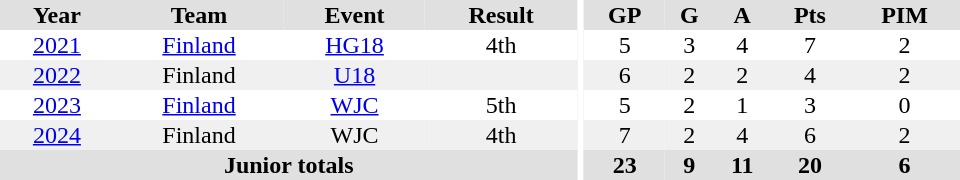<table border="0" cellpadding="1" cellspacing="0" ID="Table3" style="text-align:center; width:40em">
<tr bgcolor="#e0e0e0">
<th>Year</th>
<th>Team</th>
<th>Event</th>
<th>Result</th>
<th rowspan="99" bgcolor="#ffffff"></th>
<th>GP</th>
<th>G</th>
<th>A</th>
<th>Pts</th>
<th>PIM</th>
</tr>
<tr>
<td><a href='#'>2021</a></td>
<td><a href='#'>Finland</a></td>
<td><a href='#'>HG18</a></td>
<td>4th</td>
<td>5</td>
<td>3</td>
<td>4</td>
<td>7</td>
<td>2</td>
</tr>
<tr bgcolor="#f0f0f0">
<td><a href='#'>2022</a></td>
<td>Finland</td>
<td><a href='#'>U18</a></td>
<td></td>
<td>6</td>
<td>2</td>
<td>2</td>
<td>4</td>
<td>2</td>
</tr>
<tr>
<td><a href='#'>2023</a></td>
<td><a href='#'>Finland</a></td>
<td><a href='#'>WJC</a></td>
<td>5th</td>
<td>5</td>
<td>2</td>
<td>1</td>
<td>3</td>
<td>0</td>
</tr>
<tr bgcolor="#f0f0f0">
<td><a href='#'>2024</a></td>
<td>Finland</td>
<td>WJC</td>
<td>4th</td>
<td>7</td>
<td>2</td>
<td>4</td>
<td>6</td>
<td>2</td>
</tr>
<tr bgcolor="#e0e0e0">
<th colspan="4">Junior totals</th>
<th>23</th>
<th>9</th>
<th>11</th>
<th>20</th>
<th>6</th>
</tr>
</table>
